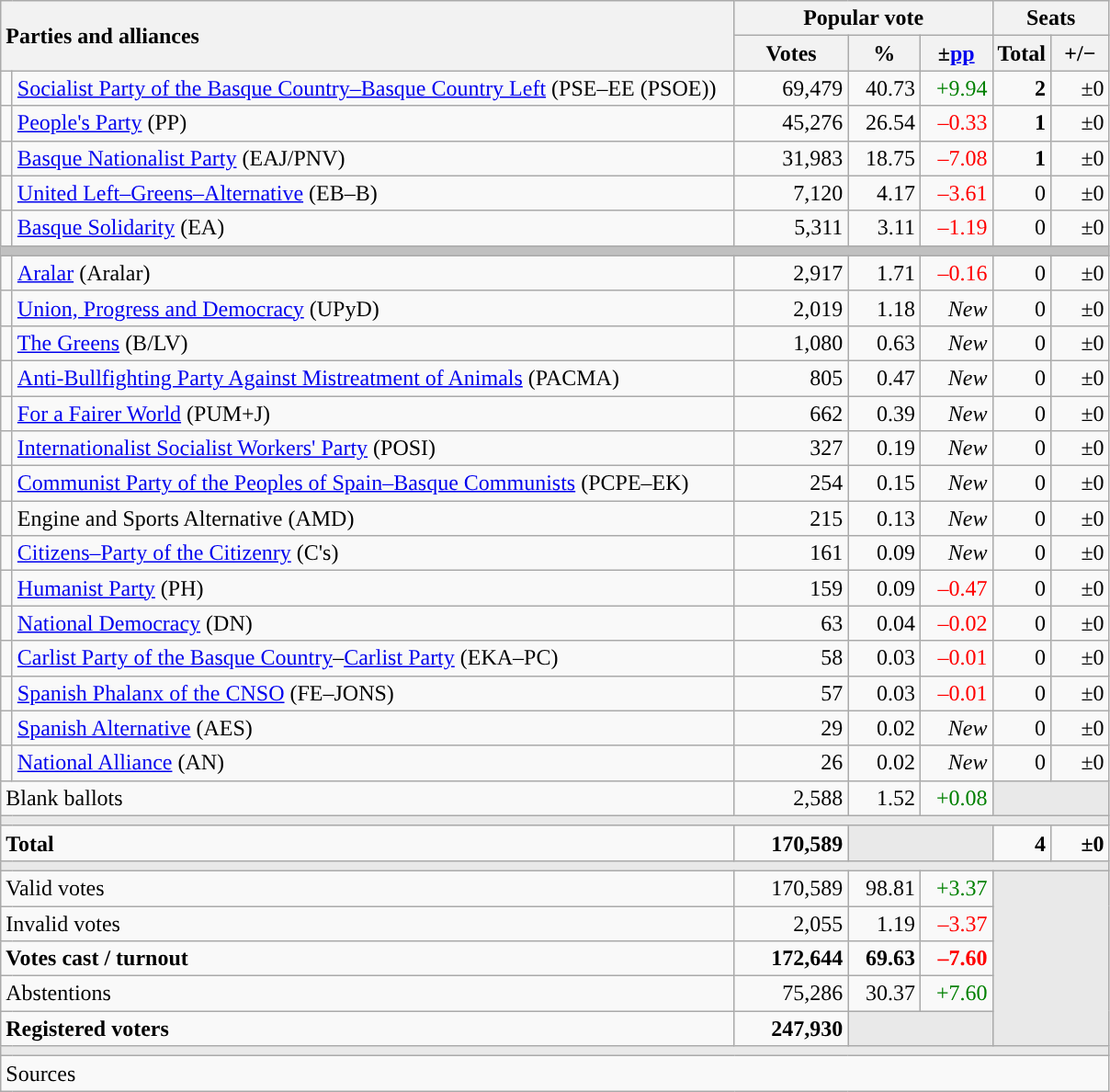<table class="wikitable" style="text-align:right;">
<tr>
<th style="text-align:left;" rowspan="2" colspan="2" width="525">Parties and alliances</th>
<th colspan="3">Popular vote</th>
<th colspan="2">Seats</th>
</tr>
<tr>
<th width="75">Votes</th>
<th width="45">%</th>
<th width="45">±<a href='#'>pp</a></th>
<th width="35">Total</th>
<th width="35">+/−</th>
</tr>
<tr>
<td width="1" style="color:inherit;background:"></td>
<td align="left"><a href='#'>Socialist Party of the Basque Country–Basque Country Left</a> (PSE–EE (PSOE))</td>
<td>69,479</td>
<td>40.73</td>
<td style="color:green;">+9.94</td>
<td><strong>2</strong></td>
<td>±0</td>
</tr>
<tr>
<td style="color:inherit;background:"></td>
<td align="left"><a href='#'>People's Party</a> (PP)</td>
<td>45,276</td>
<td>26.54</td>
<td style="color:red;">–0.33</td>
<td><strong>1</strong></td>
<td>±0</td>
</tr>
<tr>
<td style="color:inherit;background:"></td>
<td align="left"><a href='#'>Basque Nationalist Party</a> (EAJ/PNV)</td>
<td>31,983</td>
<td>18.75</td>
<td style="color:red;">–7.08</td>
<td><strong>1</strong></td>
<td>±0</td>
</tr>
<tr>
<td style="color:inherit;background:"></td>
<td align="left"><a href='#'>United Left–Greens–Alternative</a> (EB–B)</td>
<td>7,120</td>
<td>4.17</td>
<td style="color:red;">–3.61</td>
<td>0</td>
<td>±0</td>
</tr>
<tr>
<td style="color:inherit;background:"></td>
<td align="left"><a href='#'>Basque Solidarity</a> (EA)</td>
<td>5,311</td>
<td>3.11</td>
<td style="color:red;">–1.19</td>
<td>0</td>
<td>±0</td>
</tr>
<tr>
<td colspan="7" bgcolor="#C0C0C0"></td>
</tr>
<tr>
<td style="color:inherit;background:"></td>
<td align="left"><a href='#'>Aralar</a> (Aralar)</td>
<td>2,917</td>
<td>1.71</td>
<td style="color:red;">–0.16</td>
<td>0</td>
<td>±0</td>
</tr>
<tr>
<td style="color:inherit;background:"></td>
<td align="left"><a href='#'>Union, Progress and Democracy</a> (UPyD)</td>
<td>2,019</td>
<td>1.18</td>
<td><em>New</em></td>
<td>0</td>
<td>±0</td>
</tr>
<tr>
<td style="color:inherit;background:"></td>
<td align="left"><a href='#'>The Greens</a> (B/LV)</td>
<td>1,080</td>
<td>0.63</td>
<td><em>New</em></td>
<td>0</td>
<td>±0</td>
</tr>
<tr>
<td style="color:inherit;background:"></td>
<td align="left"><a href='#'>Anti-Bullfighting Party Against Mistreatment of Animals</a> (PACMA)</td>
<td>805</td>
<td>0.47</td>
<td><em>New</em></td>
<td>0</td>
<td>±0</td>
</tr>
<tr>
<td style="color:inherit;background:"></td>
<td align="left"><a href='#'>For a Fairer World</a> (PUM+J)</td>
<td>662</td>
<td>0.39</td>
<td><em>New</em></td>
<td>0</td>
<td>±0</td>
</tr>
<tr>
<td style="color:inherit;background:"></td>
<td align="left"><a href='#'>Internationalist Socialist Workers' Party</a> (POSI)</td>
<td>327</td>
<td>0.19</td>
<td><em>New</em></td>
<td>0</td>
<td>±0</td>
</tr>
<tr>
<td style="color:inherit;background:"></td>
<td align="left"><a href='#'>Communist Party of the Peoples of Spain–Basque Communists</a> (PCPE–EK)</td>
<td>254</td>
<td>0.15</td>
<td><em>New</em></td>
<td>0</td>
<td>±0</td>
</tr>
<tr>
<td style="color:inherit;background:"></td>
<td align="left">Engine and Sports Alternative (AMD)</td>
<td>215</td>
<td>0.13</td>
<td><em>New</em></td>
<td>0</td>
<td>±0</td>
</tr>
<tr>
<td style="color:inherit;background:"></td>
<td align="left"><a href='#'>Citizens–Party of the Citizenry</a> (C's)</td>
<td>161</td>
<td>0.09</td>
<td><em>New</em></td>
<td>0</td>
<td>±0</td>
</tr>
<tr>
<td style="color:inherit;background:"></td>
<td align="left"><a href='#'>Humanist Party</a> (PH)</td>
<td>159</td>
<td>0.09</td>
<td style="color:red;">–0.47</td>
<td>0</td>
<td>±0</td>
</tr>
<tr>
<td style="color:inherit;background:"></td>
<td align="left"><a href='#'>National Democracy</a> (DN)</td>
<td>63</td>
<td>0.04</td>
<td style="color:red;">–0.02</td>
<td>0</td>
<td>±0</td>
</tr>
<tr>
<td style="color:inherit;background:"></td>
<td align="left"><a href='#'>Carlist Party of the Basque Country</a>–<a href='#'>Carlist Party</a> (EKA–PC)</td>
<td>58</td>
<td>0.03</td>
<td style="color:red;">–0.01</td>
<td>0</td>
<td>±0</td>
</tr>
<tr>
<td style="color:inherit;background:"></td>
<td align="left"><a href='#'>Spanish Phalanx of the CNSO</a> (FE–JONS)</td>
<td>57</td>
<td>0.03</td>
<td style="color:red;">–0.01</td>
<td>0</td>
<td>±0</td>
</tr>
<tr>
<td style="color:inherit;background:"></td>
<td align="left"><a href='#'>Spanish Alternative</a> (AES)</td>
<td>29</td>
<td>0.02</td>
<td><em>New</em></td>
<td>0</td>
<td>±0</td>
</tr>
<tr>
<td style="color:inherit;background:"></td>
<td align="left"><a href='#'>National Alliance</a> (AN)</td>
<td>26</td>
<td>0.02</td>
<td><em>New</em></td>
<td>0</td>
<td>±0</td>
</tr>
<tr>
<td align="left" colspan="2">Blank ballots</td>
<td>2,588</td>
<td>1.52</td>
<td style="color:green;">+0.08</td>
<td bgcolor="#E9E9E9" colspan="2"></td>
</tr>
<tr>
<td colspan="7" bgcolor="#E9E9E9"></td>
</tr>
<tr style="font-weight:bold;">
<td align="left" colspan="2">Total</td>
<td>170,589</td>
<td bgcolor="#E9E9E9" colspan="2"></td>
<td>4</td>
<td>±0</td>
</tr>
<tr>
<td colspan="7" bgcolor="#E9E9E9"></td>
</tr>
<tr>
<td align="left" colspan="2">Valid votes</td>
<td>170,589</td>
<td>98.81</td>
<td style="color:green;">+3.37</td>
<td bgcolor="#E9E9E9" colspan="2" rowspan="5"></td>
</tr>
<tr>
<td align="left" colspan="2">Invalid votes</td>
<td>2,055</td>
<td>1.19</td>
<td style="color:red;">–3.37</td>
</tr>
<tr style="font-weight:bold;">
<td align="left" colspan="2">Votes cast / turnout</td>
<td>172,644</td>
<td>69.63</td>
<td style="color:red;">–7.60</td>
</tr>
<tr>
<td align="left" colspan="2">Abstentions</td>
<td>75,286</td>
<td>30.37</td>
<td style="color:green;">+7.60</td>
</tr>
<tr style="font-weight:bold;">
<td align="left" colspan="2">Registered voters</td>
<td>247,930</td>
<td bgcolor="#E9E9E9" colspan="2"></td>
</tr>
<tr>
<td colspan="7" bgcolor="#E9E9E9"></td>
</tr>
<tr>
<td align="left" colspan="7">Sources</td>
</tr>
</table>
